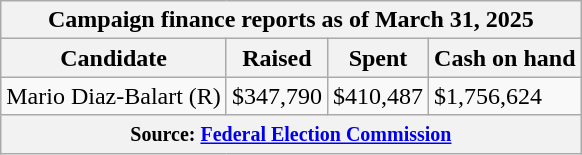<table class="wikitable sortable">
<tr>
<th colspan=4>Campaign finance reports as of March 31, 2025</th>
</tr>
<tr style="text-align:center;">
<th>Candidate</th>
<th>Raised</th>
<th>Spent</th>
<th>Cash on hand</th>
</tr>
<tr>
<td>Mario Diaz-Balart (R)</td>
<td>$347,790</td>
<td>$410,487</td>
<td>$1,756,624</td>
</tr>
<tr>
<th colspan="4"><small>Source: <a href='#'>Federal Election Commission</a></small></th>
</tr>
</table>
